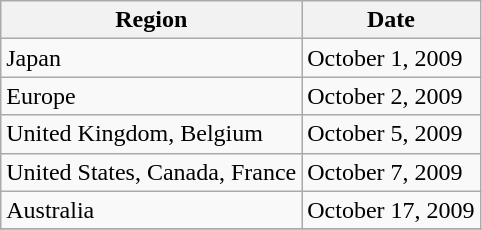<table class="wikitable">
<tr>
<th>Region</th>
<th>Date</th>
</tr>
<tr>
<td>Japan</td>
<td>October 1, 2009</td>
</tr>
<tr>
<td>Europe</td>
<td>October 2, 2009</td>
</tr>
<tr>
<td>United Kingdom, Belgium</td>
<td>October 5, 2009</td>
</tr>
<tr>
<td>United States, Canada, France</td>
<td>October 7, 2009</td>
</tr>
<tr>
<td>Australia</td>
<td>October 17, 2009</td>
</tr>
<tr>
</tr>
</table>
